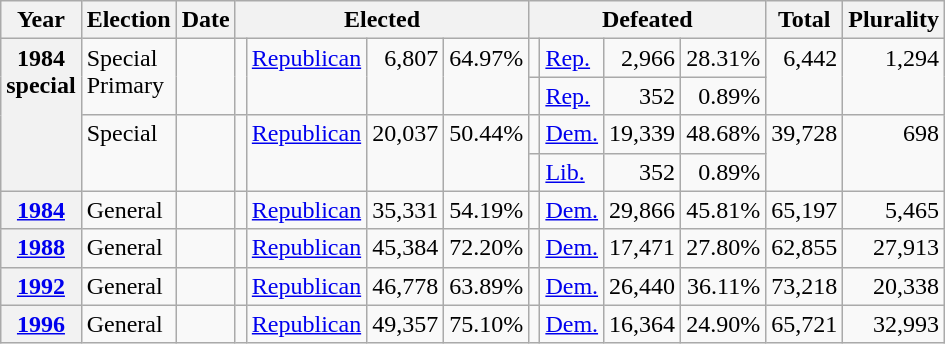<table class=wikitable>
<tr>
<th>Year</th>
<th>Election</th>
<th>Date</th>
<th ! colspan="4">Elected</th>
<th ! colspan="4">Defeated</th>
<th>Total</th>
<th>Plurality</th>
</tr>
<tr>
<th rowspan="4" valign="top">1984<br>special</th>
<td rowspan="2" valign="top">Special<br>Primary</td>
<td rowspan="2" valign="top"></td>
<td rowspan="2" valign="top"></td>
<td rowspan="2" valign="top" ><a href='#'>Republican</a></td>
<td rowspan="2" valign="top" align="right">6,807</td>
<td rowspan="2" valign="top" align="right">64.97%</td>
<td valign="top"></td>
<td valign="top" ><a href='#'>Rep.</a></td>
<td valign="top" align="right">2,966</td>
<td valign="top" align="right">28.31%</td>
<td rowspan="2" valign="top" align="right">6,442</td>
<td rowspan="2" valign="top" align="right">1,294</td>
</tr>
<tr>
<td valign="top"></td>
<td valign="top" ><a href='#'>Rep.</a></td>
<td valign="top" align="right">352</td>
<td valign="top" align="right">0.89%</td>
</tr>
<tr>
<td rowspan="2" valign="top">Special</td>
<td rowspan="2" valign="top"></td>
<td rowspan="2" valign="top"></td>
<td rowspan="2" valign="top" ><a href='#'>Republican</a></td>
<td rowspan="2" valign="top" align="right">20,037</td>
<td rowspan="2" valign="top" align="right">50.44%</td>
<td valign="top"></td>
<td valign="top" ><a href='#'>Dem.</a></td>
<td valign="top" align="right">19,339</td>
<td valign="top" align="right">48.68%</td>
<td rowspan="2" valign="top" align="right">39,728</td>
<td rowspan="2" valign="top" align="right">698</td>
</tr>
<tr>
<td valign="top"></td>
<td valign="top" ><a href='#'>Lib.</a></td>
<td valign="top" align="right">352</td>
<td valign="top" align="right">0.89%</td>
</tr>
<tr>
<th valign="top"><a href='#'>1984</a></th>
<td valign="top">General</td>
<td valign="top"></td>
<td valign="top"></td>
<td valign="top" ><a href='#'>Republican</a></td>
<td valign="top" align="right">35,331</td>
<td valign="top" align="right">54.19%</td>
<td valign="top"></td>
<td valign="top" ><a href='#'>Dem.</a></td>
<td valign="top" align="right">29,866</td>
<td valign="top" align="right">45.81%</td>
<td valign="top" align="right">65,197</td>
<td valign="top" align="right">5,465</td>
</tr>
<tr>
<th valign="top"><a href='#'>1988</a></th>
<td valign="top">General</td>
<td valign="top"></td>
<td valign="top"></td>
<td valign="top" ><a href='#'>Republican</a></td>
<td valign="top" align="right">45,384</td>
<td valign="top" align="right">72.20%</td>
<td valign="top"></td>
<td valign="top" ><a href='#'>Dem.</a></td>
<td valign="top" align="right">17,471</td>
<td valign="top" align="right">27.80%</td>
<td valign="top" align="right">62,855</td>
<td valign="top" align="right">27,913</td>
</tr>
<tr>
<th valign="top"><a href='#'>1992</a></th>
<td valign="top">General</td>
<td valign="top"></td>
<td valign="top"></td>
<td valign="top" ><a href='#'>Republican</a></td>
<td valign="top" align="right">46,778</td>
<td valign="top" align="right">63.89%</td>
<td valign="top"></td>
<td valign="top" ><a href='#'>Dem.</a></td>
<td valign="top" align="right">26,440</td>
<td valign="top" align="right">36.11%</td>
<td valign="top" align="right">73,218</td>
<td valign="top" align="right">20,338</td>
</tr>
<tr>
<th valign="top"><a href='#'>1996</a></th>
<td valign="top">General</td>
<td valign="top"></td>
<td valign="top"></td>
<td valign="top" ><a href='#'>Republican</a></td>
<td valign="top" align="right">49,357</td>
<td valign="top" align="right">75.10%</td>
<td valign="top"></td>
<td valign="top" ><a href='#'>Dem.</a></td>
<td valign="top" align="right">16,364</td>
<td valign="top" align="right">24.90%</td>
<td valign="top" align="right">65,721</td>
<td valign="top" align="right">32,993</td>
</tr>
</table>
